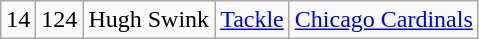<table class="wikitable" style="text-align:center">
<tr>
<td>14</td>
<td>124</td>
<td>Hugh Swink</td>
<td><a href='#'>Tackle</a></td>
<td><a href='#'>Chicago Cardinals</a></td>
</tr>
</table>
